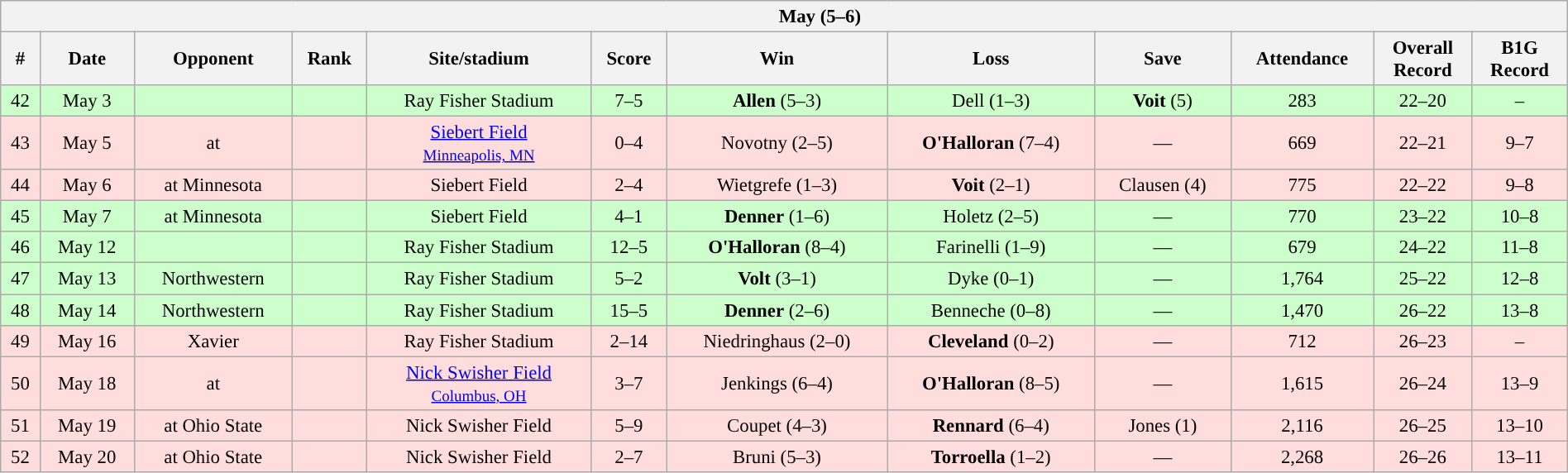<table class="wikitable collapsible collapsed" style="margin:auto; width:100%; text-align:center; font-size:95%">
<tr>
<th colspan=12 style="padding-left:4em;">May (5–6)</th>
</tr>
<tr>
<th>#</th>
<th>Date</th>
<th>Opponent</th>
<th>Rank</th>
<th>Site/stadium</th>
<th>Score</th>
<th>Win</th>
<th>Loss</th>
<th>Save</th>
<th>Attendance</th>
<th>Overall<br>Record</th>
<th>B1G<br>Record</th>
</tr>
<tr align="center" bgcolor="#ccffcc">
<td>42</td>
<td>May 3</td>
<td></td>
<td></td>
<td>Ray Fisher Stadium</td>
<td>7–5</td>
<td><strong>Allen</strong> (5–3)</td>
<td>Dell (1–3)</td>
<td><strong>Voit</strong> (5)</td>
<td>283</td>
<td>22–20</td>
<td>–</td>
</tr>
<tr align="center" bgcolor="#ffdddd">
<td>43</td>
<td>May 5</td>
<td>at </td>
<td></td>
<td><a href='#'>Siebert Field</a><br><small><a href='#'>Minneapolis, MN</a></small></td>
<td>0–4</td>
<td>Novotny (2–5)</td>
<td><strong>O'Halloran</strong> (7–4)</td>
<td>—</td>
<td>669</td>
<td>22–21</td>
<td>9–7</td>
</tr>
<tr align="center" bgcolor="#ffdddd">
<td>44</td>
<td>May 6</td>
<td>at Minnesota</td>
<td></td>
<td>Siebert Field</td>
<td>2–4</td>
<td>Wietgrefe (1–3)</td>
<td><strong>Voit</strong> (2–1)</td>
<td>Clausen (4)</td>
<td>775</td>
<td>22–22</td>
<td>9–8</td>
</tr>
<tr align="center" bgcolor="#ccffcc">
<td>45</td>
<td>May 7</td>
<td>at Minnesota</td>
<td></td>
<td>Siebert Field</td>
<td>4–1</td>
<td><strong>Denner</strong> (1–6)</td>
<td>Holetz (2–5)</td>
<td>—</td>
<td>770</td>
<td>23–22</td>
<td>10–8</td>
</tr>
<tr align="center" bgcolor="#ccffcc">
<td>46</td>
<td>May 12</td>
<td></td>
<td></td>
<td>Ray Fisher Stadium</td>
<td>12–5</td>
<td><strong>O'Halloran</strong> (8–4)</td>
<td>Farinelli (1–9)</td>
<td>—</td>
<td>679</td>
<td>24–22</td>
<td>11–8</td>
</tr>
<tr align="center" bgcolor="#ccffcc">
<td>47</td>
<td>May 13</td>
<td>Northwestern</td>
<td></td>
<td>Ray Fisher Stadium</td>
<td>5–2</td>
<td><strong>Volt</strong> (3–1)</td>
<td>Dyke (0–1)</td>
<td>—</td>
<td>1,764</td>
<td>25–22</td>
<td>12–8</td>
</tr>
<tr align="center" bgcolor="#ccffcc">
<td>48</td>
<td>May 14</td>
<td>Northwestern</td>
<td></td>
<td>Ray Fisher Stadium</td>
<td>15–5</td>
<td><strong>Denner</strong> (2–6)</td>
<td>Benneche (0–8)</td>
<td>—</td>
<td>1,470</td>
<td>26–22</td>
<td>13–8</td>
</tr>
<tr align="center" bgcolor="#ffdddd">
<td>49</td>
<td>May 16</td>
<td>Xavier</td>
<td></td>
<td>Ray Fisher Stadium</td>
<td>2–14</td>
<td>Niedringhaus (2–0)</td>
<td><strong>Cleveland</strong> (0–2)</td>
<td>—</td>
<td>712</td>
<td>26–23</td>
<td>–</td>
</tr>
<tr align="center" bgcolor="#ffdddd">
<td>50</td>
<td>May 18</td>
<td>at </td>
<td></td>
<td><a href='#'>Nick Swisher Field</a><br><small><a href='#'>Columbus, OH</a></small></td>
<td>3–7</td>
<td>Jenkings (6–4)</td>
<td><strong>O'Halloran</strong> (8–5)</td>
<td>—</td>
<td>1,615</td>
<td>26–24</td>
<td>13–9</td>
</tr>
<tr align="center" bgcolor="#ffdddd">
<td>51</td>
<td>May 19</td>
<td>at Ohio State</td>
<td></td>
<td>Nick Swisher Field</td>
<td>5–9</td>
<td>Coupet (4–3)</td>
<td><strong>Rennard</strong> (6–4)</td>
<td>Jones (1)</td>
<td>2,116</td>
<td>26–25</td>
<td>13–10</td>
</tr>
<tr align="center" bgcolor="#ffdddd">
<td>52</td>
<td>May 20</td>
<td>at Ohio State</td>
<td></td>
<td>Nick Swisher Field</td>
<td>2–7</td>
<td>Bruni (5–3)</td>
<td><strong>Torroella</strong> (1–2)</td>
<td>—</td>
<td>2,268</td>
<td>26–26</td>
<td>13–11</td>
</tr>
</table>
